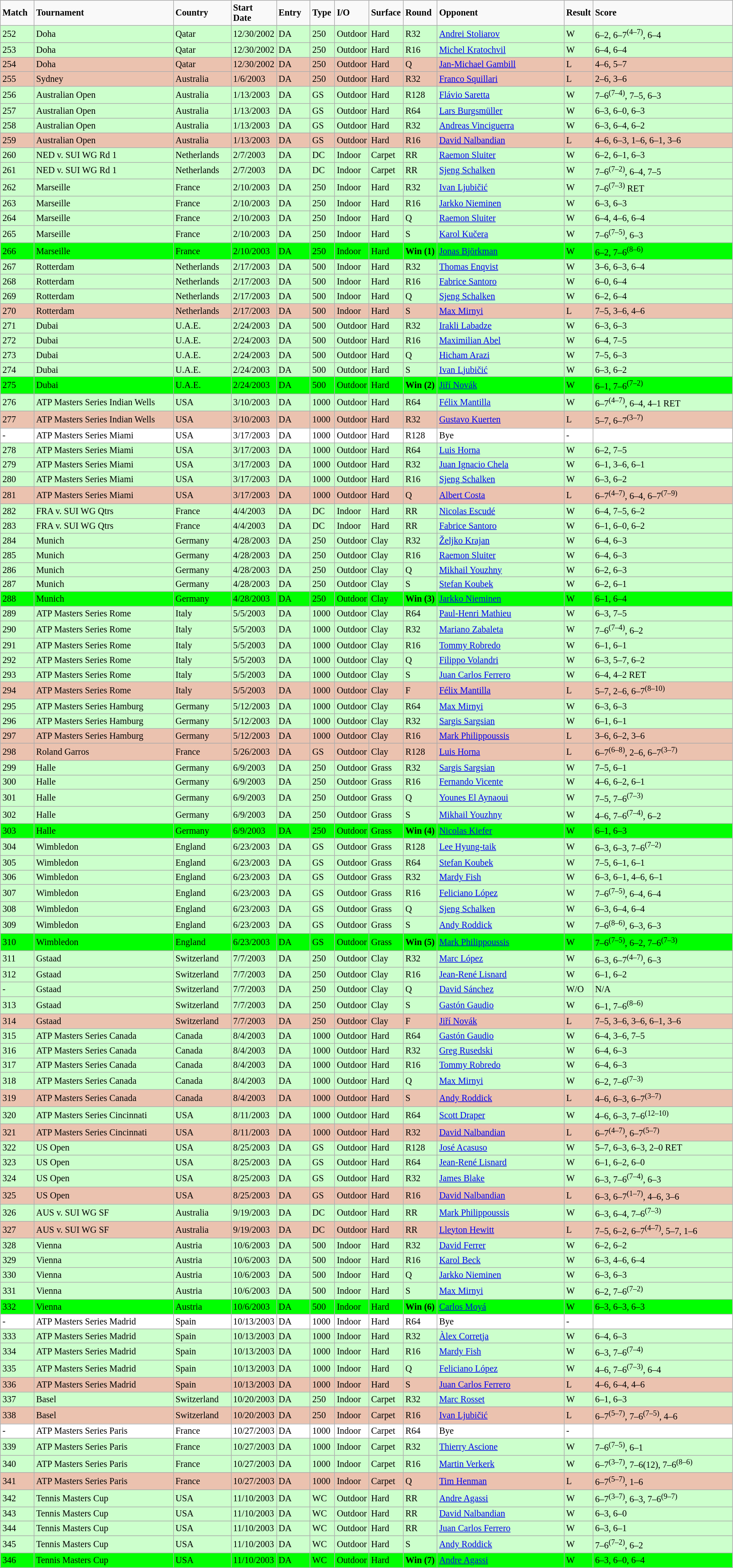<table class="wikitable sortable" style="font-size:92%;">
<tr style="font-weight:bold">
<td style="width:48px;">Match</td>
<td style="width:220px;">Tournament</td>
<td style="width:87px;">Country</td>
<td style="width:64px;">Start<br>Date</td>
<td style="width:48px;">Entry</td>
<td style="width:33px;">Type</td>
<td style="width:49px;">I/O</td>
<td style="width:49px;">Surface</td>
<td style="width:48px;">Round</td>
<td style="width:200px;">Opponent</td>
<td style="width:38px;">Result</td>
<td style="width:220px;">Score</td>
</tr>
<tr style="background:#cfc;">
<td>252</td>
<td>Doha</td>
<td>Qatar</td>
<td>12/30/2002</td>
<td>DA</td>
<td>250</td>
<td>Outdoor</td>
<td>Hard</td>
<td>R32</td>
<td> <a href='#'>Andrei Stoliarov</a></td>
<td>W</td>
<td>6–2, 6–7<sup>(4–7)</sup>, 6–4</td>
</tr>
<tr style="background:#cfc;">
<td>253</td>
<td>Doha</td>
<td>Qatar</td>
<td>12/30/2002</td>
<td>DA</td>
<td>250</td>
<td>Outdoor</td>
<td>Hard</td>
<td>R16</td>
<td> <a href='#'>Michel Kratochvil</a></td>
<td>W</td>
<td>6–4, 6–4</td>
</tr>
<tr style="background:#ebc2af;">
<td>254</td>
<td>Doha</td>
<td>Qatar</td>
<td>12/30/2002</td>
<td>DA</td>
<td>250</td>
<td>Outdoor</td>
<td>Hard</td>
<td>Q</td>
<td> <a href='#'>Jan-Michael Gambill</a></td>
<td>L</td>
<td>4–6, 5–7</td>
</tr>
<tr style="background:#ebc2af;">
<td>255</td>
<td>Sydney</td>
<td>Australia</td>
<td>1/6/2003</td>
<td>DA</td>
<td>250</td>
<td>Outdoor</td>
<td>Hard</td>
<td>R32</td>
<td> <a href='#'>Franco Squillari</a></td>
<td>L</td>
<td>2–6, 3–6</td>
</tr>
<tr style="background:#cfc;">
<td>256</td>
<td>Australian Open</td>
<td>Australia</td>
<td>1/13/2003</td>
<td>DA</td>
<td>GS</td>
<td>Outdoor</td>
<td>Hard</td>
<td>R128</td>
<td> <a href='#'>Flávio Saretta</a></td>
<td>W</td>
<td>7–6<sup>(7–4)</sup>, 7–5, 6–3</td>
</tr>
<tr style="background:#cfc;">
<td>257</td>
<td>Australian Open</td>
<td>Australia</td>
<td>1/13/2003</td>
<td>DA</td>
<td>GS</td>
<td>Outdoor</td>
<td>Hard</td>
<td>R64</td>
<td> <a href='#'>Lars Burgsmüller</a></td>
<td>W</td>
<td>6–3, 6–0, 6–3</td>
</tr>
<tr style="background:#cfc;">
<td>258</td>
<td>Australian Open</td>
<td>Australia</td>
<td>1/13/2003</td>
<td>DA</td>
<td>GS</td>
<td>Outdoor</td>
<td>Hard</td>
<td>R32</td>
<td> <a href='#'>Andreas Vinciguerra</a></td>
<td>W</td>
<td>6–3, 6–4, 6–2</td>
</tr>
<tr style="background:#ebc2af;">
<td>259</td>
<td>Australian Open</td>
<td>Australia</td>
<td>1/13/2003</td>
<td>DA</td>
<td>GS</td>
<td>Outdoor</td>
<td>Hard</td>
<td>R16</td>
<td> <a href='#'>David Nalbandian</a></td>
<td>L</td>
<td>4–6, 6–3, 1–6, 6–1, 3–6</td>
</tr>
<tr style="background:#cfc;">
<td>260</td>
<td>NED v. SUI WG Rd 1</td>
<td>Netherlands</td>
<td>2/7/2003</td>
<td>DA</td>
<td>DC</td>
<td>Indoor</td>
<td>Carpet</td>
<td>RR</td>
<td> <a href='#'>Raemon Sluiter</a></td>
<td>W</td>
<td>6–2, 6–1, 6–3</td>
</tr>
<tr style="background:#cfc;">
<td>261</td>
<td>NED v. SUI WG Rd 1</td>
<td>Netherlands</td>
<td>2/7/2003</td>
<td>DA</td>
<td>DC</td>
<td>Indoor</td>
<td>Carpet</td>
<td>RR</td>
<td> <a href='#'>Sjeng Schalken</a></td>
<td>W</td>
<td>7–6<sup>(7–2)</sup>, 6–4, 7–5</td>
</tr>
<tr style="background:#cfc;">
<td>262</td>
<td>Marseille</td>
<td>France</td>
<td>2/10/2003</td>
<td>DA</td>
<td>250</td>
<td>Indoor</td>
<td>Hard</td>
<td>R32</td>
<td> <a href='#'>Ivan Ljubičić</a></td>
<td>W</td>
<td>7–6<sup>(7–3)</sup> RET</td>
</tr>
<tr style="background:#cfc;">
<td>263</td>
<td>Marseille</td>
<td>France</td>
<td>2/10/2003</td>
<td>DA</td>
<td>250</td>
<td>Indoor</td>
<td>Hard</td>
<td>R16</td>
<td> <a href='#'>Jarkko Nieminen</a></td>
<td>W</td>
<td>6–3, 6–3</td>
</tr>
<tr style="background:#cfc;">
<td>264</td>
<td>Marseille</td>
<td>France</td>
<td>2/10/2003</td>
<td>DA</td>
<td>250</td>
<td>Indoor</td>
<td>Hard</td>
<td>Q</td>
<td> <a href='#'>Raemon Sluiter</a></td>
<td>W</td>
<td>6–4, 4–6, 6–4</td>
</tr>
<tr style="background:#cfc;">
<td>265</td>
<td>Marseille</td>
<td>France</td>
<td>2/10/2003</td>
<td>DA</td>
<td>250</td>
<td>Indoor</td>
<td>Hard</td>
<td>S</td>
<td> <a href='#'>Karol Kučera</a></td>
<td>W</td>
<td>7–6<sup>(7–5)</sup>, 6–3</td>
</tr>
<tr style="background:#0f0;">
<td>266</td>
<td>Marseille</td>
<td>France</td>
<td>2/10/2003</td>
<td>DA</td>
<td>250</td>
<td>Indoor</td>
<td>Hard</td>
<td><strong>Win (1)</strong></td>
<td> <a href='#'>Jonas Björkman</a></td>
<td>W</td>
<td>6–2, 7–6<sup>(8–6)</sup></td>
</tr>
<tr style="background:#cfc;">
<td>267</td>
<td>Rotterdam</td>
<td>Netherlands</td>
<td>2/17/2003</td>
<td>DA</td>
<td>500</td>
<td>Indoor</td>
<td>Hard</td>
<td>R32</td>
<td> <a href='#'>Thomas Enqvist</a></td>
<td>W</td>
<td>3–6, 6–3, 6–4</td>
</tr>
<tr style="background:#cfc;">
<td>268</td>
<td>Rotterdam</td>
<td>Netherlands</td>
<td>2/17/2003</td>
<td>DA</td>
<td>500</td>
<td>Indoor</td>
<td>Hard</td>
<td>R16</td>
<td> <a href='#'>Fabrice Santoro</a></td>
<td>W</td>
<td>6–0, 6–4</td>
</tr>
<tr style="background:#cfc;">
<td>269</td>
<td>Rotterdam</td>
<td>Netherlands</td>
<td>2/17/2003</td>
<td>DA</td>
<td>500</td>
<td>Indoor</td>
<td>Hard</td>
<td>Q</td>
<td> <a href='#'>Sjeng Schalken</a></td>
<td>W</td>
<td>6–2, 6–4</td>
</tr>
<tr style="background:#ebc2af;">
<td>270</td>
<td>Rotterdam</td>
<td>Netherlands</td>
<td>2/17/2003</td>
<td>DA</td>
<td>500</td>
<td>Indoor</td>
<td>Hard</td>
<td>S</td>
<td> <a href='#'>Max Mirnyi</a></td>
<td>L</td>
<td>7–5, 3–6, 4–6</td>
</tr>
<tr style="background:#cfc;">
<td>271</td>
<td>Dubai</td>
<td>U.A.E.</td>
<td>2/24/2003</td>
<td>DA</td>
<td>500</td>
<td>Outdoor</td>
<td>Hard</td>
<td>R32</td>
<td> <a href='#'>Irakli Labadze</a></td>
<td>W</td>
<td>6–3, 6–3</td>
</tr>
<tr style="background:#cfc;">
<td>272</td>
<td>Dubai</td>
<td>U.A.E.</td>
<td>2/24/2003</td>
<td>DA</td>
<td>500</td>
<td>Outdoor</td>
<td>Hard</td>
<td>R16</td>
<td> <a href='#'>Maximilian Abel</a></td>
<td>W</td>
<td>6–4, 7–5</td>
</tr>
<tr style="background:#cfc;">
<td>273</td>
<td>Dubai</td>
<td>U.A.E.</td>
<td>2/24/2003</td>
<td>DA</td>
<td>500</td>
<td>Outdoor</td>
<td>Hard</td>
<td>Q</td>
<td> <a href='#'>Hicham Arazi</a></td>
<td>W</td>
<td>7–5, 6–3</td>
</tr>
<tr style="background:#cfc;">
<td>274</td>
<td>Dubai</td>
<td>U.A.E.</td>
<td>2/24/2003</td>
<td>DA</td>
<td>500</td>
<td>Outdoor</td>
<td>Hard</td>
<td>S</td>
<td> <a href='#'>Ivan Ljubičić</a></td>
<td>W</td>
<td>6–3, 6–2</td>
</tr>
<tr style="background:#0f0;">
<td>275</td>
<td>Dubai</td>
<td>U.A.E.</td>
<td>2/24/2003</td>
<td>DA</td>
<td>500</td>
<td>Outdoor</td>
<td>Hard</td>
<td><strong>Win (2)</strong></td>
<td> <a href='#'>Jiří Novák</a></td>
<td>W</td>
<td>6–1, 7–6<sup>(7–2)</sup></td>
</tr>
<tr style="background:#cfc;">
<td>276</td>
<td>ATP Masters Series Indian Wells</td>
<td>USA</td>
<td>3/10/2003</td>
<td>DA</td>
<td>1000</td>
<td>Outdoor</td>
<td>Hard</td>
<td>R64</td>
<td> <a href='#'>Félix Mantilla</a></td>
<td>W</td>
<td>6–7<sup>(4–7)</sup>, 6–4, 4–1 RET</td>
</tr>
<tr style="background:#ebc2af;">
<td>277</td>
<td>ATP Masters Series Indian Wells</td>
<td>USA</td>
<td>3/10/2003</td>
<td>DA</td>
<td>1000</td>
<td>Outdoor</td>
<td>Hard</td>
<td>R32</td>
<td> <a href='#'>Gustavo Kuerten</a></td>
<td>L</td>
<td>5–7, 6–7<sup>(3–7)</sup></td>
</tr>
<tr style="background:#fff;">
<td>-</td>
<td>ATP Masters Series Miami</td>
<td>USA</td>
<td>3/17/2003</td>
<td>DA</td>
<td>1000</td>
<td>Outdoor</td>
<td>Hard</td>
<td>R128</td>
<td>Bye</td>
<td>-</td>
<td> </td>
</tr>
<tr style="background:#cfc;">
<td>278</td>
<td>ATP Masters Series Miami</td>
<td>USA</td>
<td>3/17/2003</td>
<td>DA</td>
<td>1000</td>
<td>Outdoor</td>
<td>Hard</td>
<td>R64</td>
<td> <a href='#'>Luis Horna</a></td>
<td>W</td>
<td>6–2, 7–5</td>
</tr>
<tr style="background:#cfc;">
<td>279</td>
<td>ATP Masters Series Miami</td>
<td>USA</td>
<td>3/17/2003</td>
<td>DA</td>
<td>1000</td>
<td>Outdoor</td>
<td>Hard</td>
<td>R32</td>
<td> <a href='#'>Juan Ignacio Chela</a></td>
<td>W</td>
<td>6–1, 3–6, 6–1</td>
</tr>
<tr style="background:#cfc;">
<td>280</td>
<td>ATP Masters Series Miami</td>
<td>USA</td>
<td>3/17/2003</td>
<td>DA</td>
<td>1000</td>
<td>Outdoor</td>
<td>Hard</td>
<td>R16</td>
<td> <a href='#'>Sjeng Schalken</a></td>
<td>W</td>
<td>6–3, 6–2</td>
</tr>
<tr style="background:#ebc2af;">
<td>281</td>
<td>ATP Masters Series Miami</td>
<td>USA</td>
<td>3/17/2003</td>
<td>DA</td>
<td>1000</td>
<td>Outdoor</td>
<td>Hard</td>
<td>Q</td>
<td> <a href='#'>Albert Costa</a></td>
<td>L</td>
<td>6–7<sup>(4–7)</sup>, 6–4, 6–7<sup>(7–9)</sup></td>
</tr>
<tr style="background:#cfc;">
<td>282</td>
<td>FRA v. SUI WG Qtrs</td>
<td>France</td>
<td>4/4/2003</td>
<td>DA</td>
<td>DC</td>
<td>Indoor</td>
<td>Hard</td>
<td>RR</td>
<td> <a href='#'>Nicolas Escudé</a></td>
<td>W</td>
<td>6–4, 7–5, 6–2</td>
</tr>
<tr style="background:#cfc;">
<td>283</td>
<td>FRA v. SUI WG Qtrs</td>
<td>France</td>
<td>4/4/2003</td>
<td>DA</td>
<td>DC</td>
<td>Indoor</td>
<td>Hard</td>
<td>RR</td>
<td> <a href='#'>Fabrice Santoro</a></td>
<td>W</td>
<td>6–1, 6–0, 6–2</td>
</tr>
<tr style="background:#cfc;">
<td>284</td>
<td>Munich</td>
<td>Germany</td>
<td>4/28/2003</td>
<td>DA</td>
<td>250</td>
<td>Outdoor</td>
<td>Clay</td>
<td>R32</td>
<td> <a href='#'>Željko Krajan</a></td>
<td>W</td>
<td>6–4, 6–3</td>
</tr>
<tr style="background:#cfc;">
<td>285</td>
<td>Munich</td>
<td>Germany</td>
<td>4/28/2003</td>
<td>DA</td>
<td>250</td>
<td>Outdoor</td>
<td>Clay</td>
<td>R16</td>
<td> <a href='#'>Raemon Sluiter</a></td>
<td>W</td>
<td>6–4, 6–3</td>
</tr>
<tr style="background:#cfc;">
<td>286</td>
<td>Munich</td>
<td>Germany</td>
<td>4/28/2003</td>
<td>DA</td>
<td>250</td>
<td>Outdoor</td>
<td>Clay</td>
<td>Q</td>
<td> <a href='#'>Mikhail Youzhny</a></td>
<td>W</td>
<td>6–2, 6–3</td>
</tr>
<tr style="background:#cfc;">
<td>287</td>
<td>Munich</td>
<td>Germany</td>
<td>4/28/2003</td>
<td>DA</td>
<td>250</td>
<td>Outdoor</td>
<td>Clay</td>
<td>S</td>
<td> <a href='#'>Stefan Koubek</a></td>
<td>W</td>
<td>6–2, 6–1</td>
</tr>
<tr style="background:#0f0;">
<td>288</td>
<td>Munich</td>
<td>Germany</td>
<td>4/28/2003</td>
<td>DA</td>
<td>250</td>
<td>Outdoor</td>
<td>Clay</td>
<td><strong>Win (3)</strong></td>
<td> <a href='#'>Jarkko Nieminen</a></td>
<td>W</td>
<td>6–1, 6–4</td>
</tr>
<tr style="background:#cfc;">
<td>289</td>
<td>ATP Masters Series Rome</td>
<td>Italy</td>
<td>5/5/2003</td>
<td>DA</td>
<td>1000</td>
<td>Outdoor</td>
<td>Clay</td>
<td>R64</td>
<td> <a href='#'>Paul-Henri Mathieu</a></td>
<td>W</td>
<td>6–3, 7–5</td>
</tr>
<tr style="background:#cfc;">
<td>290</td>
<td>ATP Masters Series Rome</td>
<td>Italy</td>
<td>5/5/2003</td>
<td>DA</td>
<td>1000</td>
<td>Outdoor</td>
<td>Clay</td>
<td>R32</td>
<td> <a href='#'>Mariano Zabaleta</a></td>
<td>W</td>
<td>7–6<sup>(7–4)</sup>, 6–2</td>
</tr>
<tr style="background:#cfc;">
<td>291</td>
<td>ATP Masters Series Rome</td>
<td>Italy</td>
<td>5/5/2003</td>
<td>DA</td>
<td>1000</td>
<td>Outdoor</td>
<td>Clay</td>
<td>R16</td>
<td> <a href='#'>Tommy Robredo</a></td>
<td>W</td>
<td>6–1, 6–1</td>
</tr>
<tr style="background:#cfc;">
<td>292</td>
<td>ATP Masters Series Rome</td>
<td>Italy</td>
<td>5/5/2003</td>
<td>DA</td>
<td>1000</td>
<td>Outdoor</td>
<td>Clay</td>
<td>Q</td>
<td> <a href='#'>Filippo Volandri</a></td>
<td>W</td>
<td>6–3, 5–7, 6–2</td>
</tr>
<tr style="background:#cfc;">
<td>293</td>
<td>ATP Masters Series Rome</td>
<td>Italy</td>
<td>5/5/2003</td>
<td>DA</td>
<td>1000</td>
<td>Outdoor</td>
<td>Clay</td>
<td>S</td>
<td> <a href='#'>Juan Carlos Ferrero</a></td>
<td>W</td>
<td>6–4, 4–2 RET</td>
</tr>
<tr style="background:#ebc2af;">
<td>294</td>
<td>ATP Masters Series Rome</td>
<td>Italy</td>
<td>5/5/2003</td>
<td>DA</td>
<td>1000</td>
<td>Outdoor</td>
<td>Clay</td>
<td>F</td>
<td> <a href='#'>Félix Mantilla</a></td>
<td>L</td>
<td>5–7, 2–6, 6–7<sup>(8–10)</sup></td>
</tr>
<tr style="background:#cfc;">
<td>295</td>
<td>ATP Masters Series Hamburg</td>
<td>Germany</td>
<td>5/12/2003</td>
<td>DA</td>
<td>1000</td>
<td>Outdoor</td>
<td>Clay</td>
<td>R64</td>
<td> <a href='#'>Max Mirnyi</a></td>
<td>W</td>
<td>6–3, 6–3</td>
</tr>
<tr style="background:#cfc;">
<td>296</td>
<td>ATP Masters Series Hamburg</td>
<td>Germany</td>
<td>5/12/2003</td>
<td>DA</td>
<td>1000</td>
<td>Outdoor</td>
<td>Clay</td>
<td>R32</td>
<td> <a href='#'>Sargis Sargsian</a></td>
<td>W</td>
<td>6–1, 6–1</td>
</tr>
<tr style="background:#ebc2af;">
<td>297</td>
<td>ATP Masters Series Hamburg</td>
<td>Germany</td>
<td>5/12/2003</td>
<td>DA</td>
<td>1000</td>
<td>Outdoor</td>
<td>Clay</td>
<td>R16</td>
<td> <a href='#'>Mark Philippoussis</a></td>
<td>L</td>
<td>3–6, 6–2, 3–6</td>
</tr>
<tr style="background:#ebc2af;">
<td>298</td>
<td>Roland Garros</td>
<td>France</td>
<td>5/26/2003</td>
<td>DA</td>
<td>GS</td>
<td>Outdoor</td>
<td>Clay</td>
<td>R128</td>
<td> <a href='#'>Luis Horna</a></td>
<td>L</td>
<td>6–7<sup>(6–8)</sup>, 2–6, 6–7<sup>(3–7)</sup></td>
</tr>
<tr style="background:#cfc;">
<td>299</td>
<td>Halle</td>
<td>Germany</td>
<td>6/9/2003</td>
<td>DA</td>
<td>250</td>
<td>Outdoor</td>
<td>Grass</td>
<td>R32</td>
<td> <a href='#'>Sargis Sargsian</a></td>
<td>W</td>
<td>7–5, 6–1</td>
</tr>
<tr style="background:#cfc;">
<td>300</td>
<td>Halle</td>
<td>Germany</td>
<td>6/9/2003</td>
<td>DA</td>
<td>250</td>
<td>Outdoor</td>
<td>Grass</td>
<td>R16</td>
<td> <a href='#'>Fernando Vicente</a></td>
<td>W</td>
<td>4–6, 6–2, 6–1</td>
</tr>
<tr style="background:#cfc;">
<td>301</td>
<td>Halle</td>
<td>Germany</td>
<td>6/9/2003</td>
<td>DA</td>
<td>250</td>
<td>Outdoor</td>
<td>Grass</td>
<td>Q</td>
<td> <a href='#'>Younes El Aynaoui</a></td>
<td>W</td>
<td>7–5, 7–6<sup>(7–3)</sup></td>
</tr>
<tr style="background:#cfc;">
<td>302</td>
<td>Halle</td>
<td>Germany</td>
<td>6/9/2003</td>
<td>DA</td>
<td>250</td>
<td>Outdoor</td>
<td>Grass</td>
<td>S</td>
<td> <a href='#'>Mikhail Youzhny</a></td>
<td>W</td>
<td>4–6, 7–6<sup>(7–4)</sup>, 6–2</td>
</tr>
<tr style="background:#0f0;">
<td>303</td>
<td>Halle</td>
<td>Germany</td>
<td>6/9/2003</td>
<td>DA</td>
<td>250</td>
<td>Outdoor</td>
<td>Grass</td>
<td><strong>Win (4)</strong></td>
<td> <a href='#'>Nicolas Kiefer</a></td>
<td>W</td>
<td>6–1, 6–3</td>
</tr>
<tr style="background:#cfc;">
<td>304</td>
<td>Wimbledon</td>
<td>England</td>
<td>6/23/2003</td>
<td>DA</td>
<td>GS</td>
<td>Outdoor</td>
<td>Grass</td>
<td>R128</td>
<td> <a href='#'>Lee Hyung-taik</a></td>
<td>W</td>
<td>6–3, 6–3, 7–6<sup>(7–2)</sup></td>
</tr>
<tr style="background:#cfc;">
<td>305</td>
<td>Wimbledon</td>
<td>England</td>
<td>6/23/2003</td>
<td>DA</td>
<td>GS</td>
<td>Outdoor</td>
<td>Grass</td>
<td>R64</td>
<td> <a href='#'>Stefan Koubek</a></td>
<td>W</td>
<td>7–5, 6–1, 6–1</td>
</tr>
<tr style="background:#cfc;">
<td>306</td>
<td>Wimbledon</td>
<td>England</td>
<td>6/23/2003</td>
<td>DA</td>
<td>GS</td>
<td>Outdoor</td>
<td>Grass</td>
<td>R32</td>
<td> <a href='#'>Mardy Fish</a></td>
<td>W</td>
<td>6–3, 6–1, 4–6, 6–1</td>
</tr>
<tr style="background:#cfc;">
<td>307</td>
<td>Wimbledon</td>
<td>England</td>
<td>6/23/2003</td>
<td>DA</td>
<td>GS</td>
<td>Outdoor</td>
<td>Grass</td>
<td>R16</td>
<td> <a href='#'>Feliciano López</a></td>
<td>W</td>
<td>7–6<sup>(7–5)</sup>, 6–4, 6–4</td>
</tr>
<tr style="background:#cfc;">
<td>308</td>
<td>Wimbledon</td>
<td>England</td>
<td>6/23/2003</td>
<td>DA</td>
<td>GS</td>
<td>Outdoor</td>
<td>Grass</td>
<td>Q</td>
<td> <a href='#'>Sjeng Schalken</a></td>
<td>W</td>
<td>6–3, 6–4, 6–4</td>
</tr>
<tr style="background:#cfc;">
<td>309</td>
<td>Wimbledon</td>
<td>England</td>
<td>6/23/2003</td>
<td>DA</td>
<td>GS</td>
<td>Outdoor</td>
<td>Grass</td>
<td>S</td>
<td> <a href='#'>Andy Roddick</a></td>
<td>W</td>
<td>7–6<sup>(8–6)</sup>, 6–3, 6–3</td>
</tr>
<tr style="background:#0f0;">
<td>310</td>
<td>Wimbledon</td>
<td>England</td>
<td>6/23/2003</td>
<td>DA</td>
<td>GS</td>
<td>Outdoor</td>
<td>Grass</td>
<td><strong>Win (5)</strong></td>
<td> <a href='#'>Mark Philippoussis</a></td>
<td>W</td>
<td>7–6<sup>(7–5)</sup>, 6–2, 7–6<sup>(7–3)</sup></td>
</tr>
<tr style="background:#cfc;">
<td>311</td>
<td>Gstaad</td>
<td>Switzerland</td>
<td>7/7/2003</td>
<td>DA</td>
<td>250</td>
<td>Outdoor</td>
<td>Clay</td>
<td>R32</td>
<td> <a href='#'>Marc López</a></td>
<td>W</td>
<td>6–3, 6–7<sup>(4–7)</sup>, 6–3</td>
</tr>
<tr style="background:#cfc;">
<td>312</td>
<td>Gstaad</td>
<td>Switzerland</td>
<td>7/7/2003</td>
<td>DA</td>
<td>250</td>
<td>Outdoor</td>
<td>Clay</td>
<td>R16</td>
<td> <a href='#'>Jean-René Lisnard</a></td>
<td>W</td>
<td>6–1, 6–2</td>
</tr>
<tr style="background:#cfc;">
<td>-</td>
<td>Gstaad</td>
<td>Switzerland</td>
<td>7/7/2003</td>
<td>DA</td>
<td>250</td>
<td>Outdoor</td>
<td>Clay</td>
<td>Q</td>
<td> <a href='#'>David Sánchez</a></td>
<td>W/O</td>
<td>N/A</td>
</tr>
<tr style="background:#cfc;">
<td>313</td>
<td>Gstaad</td>
<td>Switzerland</td>
<td>7/7/2003</td>
<td>DA</td>
<td>250</td>
<td>Outdoor</td>
<td>Clay</td>
<td>S</td>
<td> <a href='#'>Gastón Gaudio</a></td>
<td>W</td>
<td>6–1, 7–6<sup>(8–6)</sup></td>
</tr>
<tr style="background:#ebc2af;">
<td>314</td>
<td>Gstaad</td>
<td>Switzerland</td>
<td>7/7/2003</td>
<td>DA</td>
<td>250</td>
<td>Outdoor</td>
<td>Clay</td>
<td>F</td>
<td> <a href='#'>Jiří Novák</a></td>
<td>L</td>
<td>7–5, 3–6, 3–6, 6–1, 3–6</td>
</tr>
<tr style="background:#cfc;">
<td>315</td>
<td>ATP Masters Series Canada</td>
<td>Canada</td>
<td>8/4/2003</td>
<td>DA</td>
<td>1000</td>
<td>Outdoor</td>
<td>Hard</td>
<td>R64</td>
<td> <a href='#'>Gastón Gaudio</a></td>
<td>W</td>
<td>6–4, 3–6, 7–5</td>
</tr>
<tr style="background:#cfc;">
<td>316</td>
<td>ATP Masters Series Canada</td>
<td>Canada</td>
<td>8/4/2003</td>
<td>DA</td>
<td>1000</td>
<td>Outdoor</td>
<td>Hard</td>
<td>R32</td>
<td> <a href='#'>Greg Rusedski</a></td>
<td>W</td>
<td>6–4, 6–3</td>
</tr>
<tr style="background:#cfc;">
<td>317</td>
<td>ATP Masters Series Canada</td>
<td>Canada</td>
<td>8/4/2003</td>
<td>DA</td>
<td>1000</td>
<td>Outdoor</td>
<td>Hard</td>
<td>R16</td>
<td> <a href='#'>Tommy Robredo</a></td>
<td>W</td>
<td>6–4, 6–3</td>
</tr>
<tr style="background:#cfc;">
<td>318</td>
<td>ATP Masters Series Canada</td>
<td>Canada</td>
<td>8/4/2003</td>
<td>DA</td>
<td>1000</td>
<td>Outdoor</td>
<td>Hard</td>
<td>Q</td>
<td> <a href='#'>Max Mirnyi</a></td>
<td>W</td>
<td>6–2, 7–6<sup>(7–3)</sup></td>
</tr>
<tr style="background:#ebc2af;">
<td>319</td>
<td>ATP Masters Series Canada</td>
<td>Canada</td>
<td>8/4/2003</td>
<td>DA</td>
<td>1000</td>
<td>Outdoor</td>
<td>Hard</td>
<td>S</td>
<td> <a href='#'>Andy Roddick</a></td>
<td>L</td>
<td>4–6, 6–3, 6–7<sup>(3–7)</sup></td>
</tr>
<tr style="background:#cfc;">
<td>320</td>
<td>ATP Masters Series Cincinnati</td>
<td>USA</td>
<td>8/11/2003</td>
<td>DA</td>
<td>1000</td>
<td>Outdoor</td>
<td>Hard</td>
<td>R64</td>
<td> <a href='#'>Scott Draper</a></td>
<td>W</td>
<td>4–6, 6–3, 7–6<sup>(12–10)</sup></td>
</tr>
<tr style="background:#ebc2af;">
<td>321</td>
<td>ATP Masters Series Cincinnati</td>
<td>USA</td>
<td>8/11/2003</td>
<td>DA</td>
<td>1000</td>
<td>Outdoor</td>
<td>Hard</td>
<td>R32</td>
<td> <a href='#'>David Nalbandian</a></td>
<td>L</td>
<td>6–7<sup>(4–7)</sup>, 6–7<sup>(5–7)</sup></td>
</tr>
<tr style="background:#cfc;">
<td>322</td>
<td>US Open</td>
<td>USA</td>
<td>8/25/2003</td>
<td>DA</td>
<td>GS</td>
<td>Outdoor</td>
<td>Hard</td>
<td>R128</td>
<td> <a href='#'>José Acasuso</a></td>
<td>W</td>
<td>5–7, 6–3, 6–3, 2–0 RET</td>
</tr>
<tr style="background:#cfc;">
<td>323</td>
<td>US Open</td>
<td>USA</td>
<td>8/25/2003</td>
<td>DA</td>
<td>GS</td>
<td>Outdoor</td>
<td>Hard</td>
<td>R64</td>
<td> <a href='#'>Jean-René Lisnard</a></td>
<td>W</td>
<td>6–1, 6–2, 6–0</td>
</tr>
<tr style="background:#cfc;">
<td>324</td>
<td>US Open</td>
<td>USA</td>
<td>8/25/2003</td>
<td>DA</td>
<td>GS</td>
<td>Outdoor</td>
<td>Hard</td>
<td>R32</td>
<td> <a href='#'>James Blake</a></td>
<td>W</td>
<td>6–3, 7–6<sup>(7–4)</sup>, 6–3</td>
</tr>
<tr style="background:#ebc2af;">
<td>325</td>
<td>US Open</td>
<td>USA</td>
<td>8/25/2003</td>
<td>DA</td>
<td>GS</td>
<td>Outdoor</td>
<td>Hard</td>
<td>R16</td>
<td> <a href='#'>David Nalbandian</a></td>
<td>L</td>
<td>6–3, 6–7<sup>(1–7)</sup>, 4–6, 3–6</td>
</tr>
<tr style="background:#cfc;">
<td>326</td>
<td>AUS v. SUI WG SF</td>
<td>Australia</td>
<td>9/19/2003</td>
<td>DA</td>
<td>DC</td>
<td>Outdoor</td>
<td>Hard</td>
<td>RR</td>
<td> <a href='#'>Mark Philippoussis</a></td>
<td>W</td>
<td>6–3, 6–4, 7–6<sup>(7–3)</sup></td>
</tr>
<tr style="background:#ebc2af;">
<td>327</td>
<td>AUS v. SUI WG SF</td>
<td>Australia</td>
<td>9/19/2003</td>
<td>DA</td>
<td>DC</td>
<td>Outdoor</td>
<td>Hard</td>
<td>RR</td>
<td> <a href='#'>Lleyton Hewitt</a></td>
<td>L</td>
<td>7–5, 6–2, 6–7<sup>(4–7)</sup>, 5–7, 1–6</td>
</tr>
<tr style="background:#cfc;">
<td>328</td>
<td>Vienna</td>
<td>Austria</td>
<td>10/6/2003</td>
<td>DA</td>
<td>500</td>
<td>Indoor</td>
<td>Hard</td>
<td>R32</td>
<td> <a href='#'>David Ferrer</a></td>
<td>W</td>
<td>6–2, 6–2</td>
</tr>
<tr style="background:#cfc;">
<td>329</td>
<td>Vienna</td>
<td>Austria</td>
<td>10/6/2003</td>
<td>DA</td>
<td>500</td>
<td>Indoor</td>
<td>Hard</td>
<td>R16</td>
<td> <a href='#'>Karol Beck</a></td>
<td>W</td>
<td>6–3, 4–6, 6–4</td>
</tr>
<tr style="background:#cfc;">
<td>330</td>
<td>Vienna</td>
<td>Austria</td>
<td>10/6/2003</td>
<td>DA</td>
<td>500</td>
<td>Indoor</td>
<td>Hard</td>
<td>Q</td>
<td> <a href='#'>Jarkko Nieminen</a></td>
<td>W</td>
<td>6–3, 6–3</td>
</tr>
<tr style="background:#cfc;">
<td>331</td>
<td>Vienna</td>
<td>Austria</td>
<td>10/6/2003</td>
<td>DA</td>
<td>500</td>
<td>Indoor</td>
<td>Hard</td>
<td>S</td>
<td> <a href='#'>Max Mirnyi</a></td>
<td>W</td>
<td>6–2, 7–6<sup>(7–2)</sup></td>
</tr>
<tr style="background:#0f0;">
<td>332</td>
<td>Vienna</td>
<td>Austria</td>
<td>10/6/2003</td>
<td>DA</td>
<td>500</td>
<td>Indoor</td>
<td>Hard</td>
<td><strong>Win (6)</strong></td>
<td> <a href='#'>Carlos Moyá</a></td>
<td>W</td>
<td>6–3, 6–3, 6–3</td>
</tr>
<tr style="background:#fff;">
<td>-</td>
<td>ATP Masters Series Madrid</td>
<td>Spain</td>
<td>10/13/2003</td>
<td>DA</td>
<td>1000</td>
<td>Indoor</td>
<td>Hard</td>
<td>R64</td>
<td>Bye</td>
<td>-</td>
<td> </td>
</tr>
<tr style="background:#cfc;">
<td>333</td>
<td>ATP Masters Series Madrid</td>
<td>Spain</td>
<td>10/13/2003</td>
<td>DA</td>
<td>1000</td>
<td>Indoor</td>
<td>Hard</td>
<td>R32</td>
<td> <a href='#'>Àlex Corretja</a></td>
<td>W</td>
<td>6–4, 6–3</td>
</tr>
<tr style="background:#cfc;">
<td>334</td>
<td>ATP Masters Series Madrid</td>
<td>Spain</td>
<td>10/13/2003</td>
<td>DA</td>
<td>1000</td>
<td>Indoor</td>
<td>Hard</td>
<td>R16</td>
<td> <a href='#'>Mardy Fish</a></td>
<td>W</td>
<td>6–3, 7–6<sup>(7–4)</sup></td>
</tr>
<tr style="background:#cfc;">
<td>335</td>
<td>ATP Masters Series Madrid</td>
<td>Spain</td>
<td>10/13/2003</td>
<td>DA</td>
<td>1000</td>
<td>Indoor</td>
<td>Hard</td>
<td>Q</td>
<td> <a href='#'>Feliciano López</a></td>
<td>W</td>
<td>4–6, 7–6<sup>(7–3)</sup>, 6–4</td>
</tr>
<tr style="background:#ebc2af;">
<td>336</td>
<td>ATP Masters Series Madrid</td>
<td>Spain</td>
<td>10/13/2003</td>
<td>DA</td>
<td>1000</td>
<td>Indoor</td>
<td>Hard</td>
<td>S</td>
<td> <a href='#'>Juan Carlos Ferrero</a></td>
<td>L</td>
<td>4–6, 6–4, 4–6</td>
</tr>
<tr style="background:#cfc;">
<td>337</td>
<td>Basel</td>
<td>Switzerland</td>
<td>10/20/2003</td>
<td>DA</td>
<td>250</td>
<td>Indoor</td>
<td>Carpet</td>
<td>R32</td>
<td> <a href='#'>Marc Rosset</a></td>
<td>W</td>
<td>6–1, 6–3</td>
</tr>
<tr style="background:#ebc2af;">
<td>338</td>
<td>Basel</td>
<td>Switzerland</td>
<td>10/20/2003</td>
<td>DA</td>
<td>250</td>
<td>Indoor</td>
<td>Carpet</td>
<td>R16</td>
<td> <a href='#'>Ivan Ljubičić</a></td>
<td>L</td>
<td>6–7<sup>(5–7)</sup>, 7–6<sup>(7–5)</sup>, 4–6</td>
</tr>
<tr style="background:#fff;">
<td>-</td>
<td>ATP Masters Series Paris</td>
<td>France</td>
<td>10/27/2003</td>
<td>DA</td>
<td>1000</td>
<td>Indoor</td>
<td>Carpet</td>
<td>R64</td>
<td>Bye</td>
<td>-</td>
<td> </td>
</tr>
<tr style="background:#cfc;">
<td>339</td>
<td>ATP Masters Series Paris</td>
<td>France</td>
<td>10/27/2003</td>
<td>DA</td>
<td>1000</td>
<td>Indoor</td>
<td>Carpet</td>
<td>R32</td>
<td> <a href='#'>Thierry Ascione</a></td>
<td>W</td>
<td>7–6<sup>(7–5)</sup>, 6–1</td>
</tr>
<tr style="background:#cfc;">
<td>340</td>
<td>ATP Masters Series Paris</td>
<td>France</td>
<td>10/27/2003</td>
<td>DA</td>
<td>1000</td>
<td>Indoor</td>
<td>Carpet</td>
<td>R16</td>
<td> <a href='#'>Martin Verkerk</a></td>
<td>W</td>
<td>6–7<sup>(3–7)</sup>, 7–6(12), 7–6<sup>(8–6)</sup></td>
</tr>
<tr style="background:#ebc2af;">
<td>341</td>
<td>ATP Masters Series Paris</td>
<td>France</td>
<td>10/27/2003</td>
<td>DA</td>
<td>1000</td>
<td>Indoor</td>
<td>Carpet</td>
<td>Q</td>
<td> <a href='#'>Tim Henman</a></td>
<td>L</td>
<td>6–7<sup>(5–7)</sup>, 1–6</td>
</tr>
<tr style="background:#cfc;">
<td>342</td>
<td>Tennis Masters Cup</td>
<td>USA</td>
<td>11/10/2003</td>
<td>DA</td>
<td>WC</td>
<td>Outdoor</td>
<td>Hard</td>
<td>RR</td>
<td> <a href='#'>Andre Agassi</a></td>
<td>W</td>
<td>6–7<sup>(3–7)</sup>, 6–3, 7–6<sup>(9–7)</sup></td>
</tr>
<tr style="background:#cfc;">
<td>343</td>
<td>Tennis Masters Cup</td>
<td>USA</td>
<td>11/10/2003</td>
<td>DA</td>
<td>WC</td>
<td>Outdoor</td>
<td>Hard</td>
<td>RR</td>
<td> <a href='#'>David Nalbandian</a></td>
<td>W</td>
<td>6–3, 6–0</td>
</tr>
<tr style="background:#cfc;">
<td>344</td>
<td>Tennis Masters Cup</td>
<td>USA</td>
<td>11/10/2003</td>
<td>DA</td>
<td>WC</td>
<td>Outdoor</td>
<td>Hard</td>
<td>RR</td>
<td> <a href='#'>Juan Carlos Ferrero</a></td>
<td>W</td>
<td>6–3, 6–1</td>
</tr>
<tr style="background:#cfc;">
<td>345</td>
<td>Tennis Masters Cup</td>
<td>USA</td>
<td>11/10/2003</td>
<td>DA</td>
<td>WC</td>
<td>Outdoor</td>
<td>Hard</td>
<td>S</td>
<td> <a href='#'>Andy Roddick</a></td>
<td>W</td>
<td>7–6<sup>(7–2)</sup>, 6–2</td>
</tr>
<tr style="background:#0f0;">
<td>346</td>
<td>Tennis Masters Cup</td>
<td>USA</td>
<td>11/10/2003</td>
<td>DA</td>
<td>WC</td>
<td>Outdoor</td>
<td>Hard</td>
<td><strong>Win (7)</strong></td>
<td> <a href='#'>Andre Agassi</a></td>
<td>W</td>
<td>6–3, 6–0, 6–4</td>
</tr>
</table>
